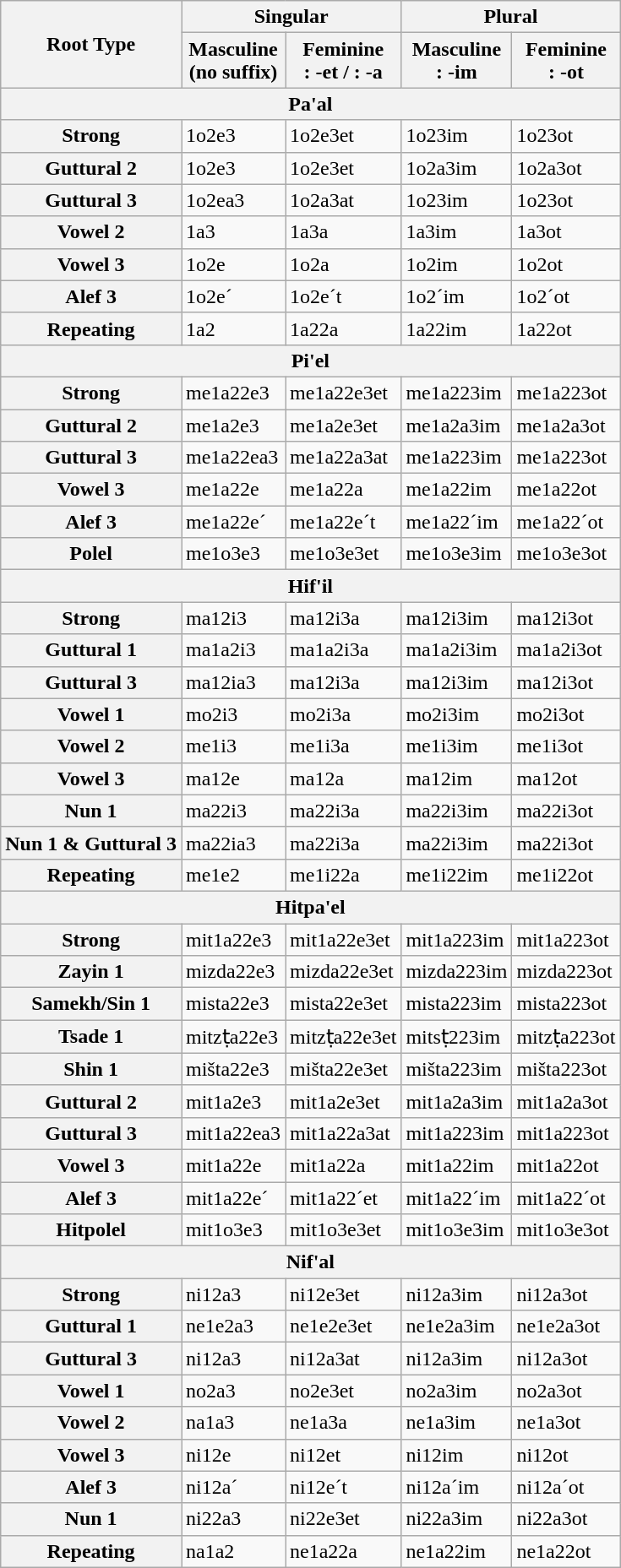<table class="wikitable mw-collapsible">
<tr>
<th rowspan="2">Root Type</th>
<th colspan="2">Singular</th>
<th colspan="2">Plural</th>
</tr>
<tr>
<th>Masculine<br>(no suffix)</th>
<th>Feminine<br> : -et /  : -a</th>
<th>Masculine<br> : -im</th>
<th>Feminine<br> : -ot</th>
</tr>
<tr>
<th colspan="5">Pa'al</th>
</tr>
<tr>
<th>Strong</th>
<td>1o2e3</td>
<td>1o2e3et</td>
<td>1o23im</td>
<td>1o23ot</td>
</tr>
<tr>
<th>Guttural 2</th>
<td>1o2e3</td>
<td>1o2e3et</td>
<td>1o2a3im</td>
<td>1o2a3ot</td>
</tr>
<tr>
<th>Guttural 3</th>
<td>1o2ea3</td>
<td>1o2a3at</td>
<td>1o23im</td>
<td>1o23ot</td>
</tr>
<tr>
<th>Vowel 2</th>
<td>1a3</td>
<td>1a3a</td>
<td>1a3im</td>
<td>1a3ot</td>
</tr>
<tr>
<th>Vowel 3</th>
<td>1o2e</td>
<td>1o2a</td>
<td>1o2im</td>
<td>1o2ot</td>
</tr>
<tr>
<th>Alef 3</th>
<td>1o2e´</td>
<td>1o2e´t</td>
<td>1o2´im</td>
<td>1o2´ot</td>
</tr>
<tr>
<th>Repeating</th>
<td>1a2</td>
<td>1a22a</td>
<td>1a22im</td>
<td>1a22ot</td>
</tr>
<tr>
<th colspan="5">Pi'el</th>
</tr>
<tr>
<th>Strong</th>
<td>me1a22e3</td>
<td>me1a22e3et</td>
<td>me1a223im</td>
<td>me1a223ot</td>
</tr>
<tr>
<th>Guttural 2</th>
<td>me1a2e3</td>
<td>me1a2e3et</td>
<td>me1a2a3im</td>
<td>me1a2a3ot</td>
</tr>
<tr>
<th>Guttural 3</th>
<td>me1a22ea3</td>
<td>me1a22a3at</td>
<td>me1a223im</td>
<td>me1a223ot</td>
</tr>
<tr>
<th>Vowel 3</th>
<td>me1a22e</td>
<td>me1a22a</td>
<td>me1a22im</td>
<td>me1a22ot</td>
</tr>
<tr>
<th>Alef 3</th>
<td>me1a22e´</td>
<td>me1a22e´t</td>
<td>me1a22´im</td>
<td>me1a22´ot</td>
</tr>
<tr>
<th>Polel</th>
<td>me1o3e3</td>
<td>me1o3e3et</td>
<td>me1o3e3im</td>
<td>me1o3e3ot</td>
</tr>
<tr>
<th colspan="5">Hif'il</th>
</tr>
<tr>
<th>Strong</th>
<td>ma12i3</td>
<td>ma12i3a</td>
<td>ma12i3im</td>
<td>ma12i3ot</td>
</tr>
<tr>
<th>Guttural 1</th>
<td>ma1a2i3</td>
<td>ma1a2i3a</td>
<td>ma1a2i3im</td>
<td>ma1a2i3ot</td>
</tr>
<tr>
<th>Guttural 3</th>
<td>ma12ia3</td>
<td>ma12i3a</td>
<td>ma12i3im</td>
<td>ma12i3ot</td>
</tr>
<tr>
<th>Vowel 1</th>
<td>mo2i3</td>
<td>mo2i3a</td>
<td>mo2i3im</td>
<td>mo2i3ot</td>
</tr>
<tr>
<th>Vowel 2</th>
<td>me1i3</td>
<td>me1i3a</td>
<td>me1i3im</td>
<td>me1i3ot</td>
</tr>
<tr>
<th>Vowel 3</th>
<td>ma12e</td>
<td>ma12a</td>
<td>ma12im</td>
<td>ma12ot</td>
</tr>
<tr>
<th>Nun 1</th>
<td>ma22i3</td>
<td>ma22i3a</td>
<td>ma22i3im</td>
<td>ma22i3ot</td>
</tr>
<tr>
<th>Nun 1 & Guttural 3</th>
<td>ma22ia3</td>
<td>ma22i3a</td>
<td>ma22i3im</td>
<td>ma22i3ot</td>
</tr>
<tr>
<th>Repeating</th>
<td>me1e2</td>
<td>me1i22a</td>
<td>me1i22im</td>
<td>me1i22ot</td>
</tr>
<tr>
<th colspan="5">Hitpa'el</th>
</tr>
<tr>
<th>Strong</th>
<td>mit1a22e3</td>
<td>mit1a22e3et</td>
<td>mit1a223im</td>
<td>mit1a223ot</td>
</tr>
<tr>
<th scope=row style="border-style: inherit inherit none;">Zayin 1</th>
<td>mizda22e3</td>
<td>mizda22e3et</td>
<td>mizda223im</td>
<td>mizda223ot</td>
</tr>
<tr>
<th scope=row style="border-style: none    inherit none;">Samekh/Sin 1</th>
<td>mista22e3</td>
<td>mista22e3et</td>
<td>mista223im</td>
<td>mista223ot</td>
</tr>
<tr>
<th scope=row style="border-style: none    inherit none;">Tsade 1</th>
<td>mitzṭa22e3</td>
<td>mitzṭa22e3et</td>
<td>mitsṭ223im</td>
<td>mitzṭa223ot</td>
</tr>
<tr>
<th scope=row style="border-style: none    inherit inherit;">Shin 1</th>
<td>mišta22e3</td>
<td>mišta22e3et</td>
<td>mišta223im</td>
<td>mišta223ot</td>
</tr>
<tr>
<th>Guttural 2</th>
<td>mit1a2e3</td>
<td>mit1a2e3et</td>
<td>mit1a2a3im</td>
<td>mit1a2a3ot</td>
</tr>
<tr>
<th>Guttural 3</th>
<td>mit1a22ea3</td>
<td>mit1a22a3at</td>
<td>mit1a223im</td>
<td>mit1a223ot</td>
</tr>
<tr>
<th>Vowel 3</th>
<td>mit1a22e</td>
<td>mit1a22a</td>
<td>mit1a22im</td>
<td>mit1a22ot</td>
</tr>
<tr>
<th>Alef 3</th>
<td>mit1a22e´</td>
<td>mit1a22´et</td>
<td>mit1a22´im</td>
<td>mit1a22´ot</td>
</tr>
<tr>
<th>Hitpolel</th>
<td>mit1o3e3</td>
<td>mit1o3e3et</td>
<td>mit1o3e3im</td>
<td>mit1o3e3ot</td>
</tr>
<tr>
<th colspan="5">Nif'al</th>
</tr>
<tr>
<th>Strong</th>
<td>ni12a3</td>
<td>ni12e3et</td>
<td>ni12a3im</td>
<td>ni12a3ot</td>
</tr>
<tr>
<th>Guttural 1</th>
<td>ne1e2a3</td>
<td>ne1e2e3et</td>
<td>ne1e2a3im</td>
<td>ne1e2a3ot</td>
</tr>
<tr>
<th>Guttural 3</th>
<td>ni12a3</td>
<td>ni12a3at</td>
<td>ni12a3im</td>
<td>ni12a3ot</td>
</tr>
<tr>
<th>Vowel 1</th>
<td>no2a3</td>
<td>no2e3et</td>
<td>no2a3im</td>
<td>no2a3ot</td>
</tr>
<tr>
<th>Vowel 2</th>
<td>na1a3</td>
<td>ne1a3a</td>
<td>ne1a3im</td>
<td>ne1a3ot</td>
</tr>
<tr>
<th>Vowel 3</th>
<td>ni12e</td>
<td>ni12et</td>
<td>ni12im</td>
<td>ni12ot</td>
</tr>
<tr>
<th>Alef 3</th>
<td>ni12a´</td>
<td>ni12e´t</td>
<td>ni12a´im</td>
<td>ni12a´ot</td>
</tr>
<tr>
<th>Nun 1</th>
<td>ni22a3</td>
<td>ni22e3et</td>
<td>ni22a3im</td>
<td>ni22a3ot</td>
</tr>
<tr>
<th>Repeating</th>
<td>na1a2</td>
<td>ne1a22a</td>
<td>ne1a22im</td>
<td>ne1a22ot</td>
</tr>
</table>
